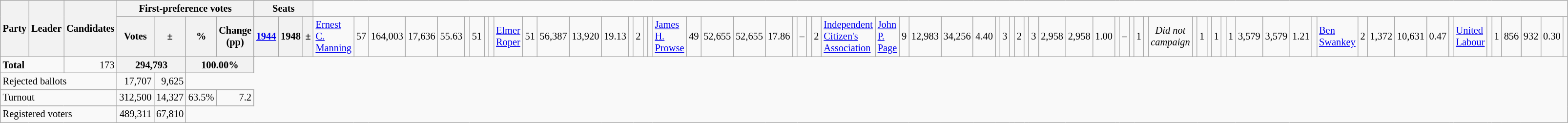<table class="wikitable" style="text-align:right; font-size:85%">
<tr>
<th rowspan="2" colspan="2" style="width:15%">Party</th>
<th rowspan="2">Leader</th>
<th rowspan="2">Candidates</th>
<th colspan="6">First-preference votes</th>
<th colspan="3">Seats</th>
</tr>
<tr>
<th>Votes</th>
<th>±</th>
<th>% </th>
<th colspan="3">Change (pp)</th>
<th><a href='#'>1944</a></th>
<th>1948</th>
<th>±<br></th>
<td style="text-align:left;"><a href='#'>Ernest C. Manning</a></td>
<td>57</td>
<td>164,003</td>
<td>17,636</td>
<td>55.63</td>
<td></td>
<td>51</td>
<td></td>
<td><br></td>
<td style="text-align:left;"><a href='#'>Elmer Roper</a></td>
<td>51</td>
<td>56,387</td>
<td>13,920</td>
<td>19.13</td>
<td></td>
<td>2</td>
<td></td>
<td><br></td>
<td style="text-align:left;"><a href='#'>James H. Prowse</a></td>
<td>49</td>
<td>52,655</td>
<td>52,655</td>
<td>17.86</td>
<td></td>
<td>–</td>
<td></td>
<td>2<br></td>
<td style="text-align:left;"><a href='#'>Independent Citizen's Association</a></td>
<td style="text-align:left;"><a href='#'>John P. Page</a></td>
<td>9</td>
<td>12,983</td>
<td>34,256</td>
<td>4.40</td>
<td></td>
<td>3</td>
<td></td>
<td>2<br></td>
<td style="text-align:left;"></td>
<td>3</td>
<td>2,958</td>
<td>2,958</td>
<td>1.00</td>
<td></td>
<td>–</td>
<td></td>
<td>1<br></td>
<td style="text-align:left;"></td>
<td colspan="4" style="text-align:center;"><em>Did not campaign</em></td>
<td></td>
<td>1</td>
<td></td>
<td>1<br></td>
<td style="text-align:left;"></td>
<td>1</td>
<td>3,579</td>
<td>3,579</td>
<td>1.21</td>
<td><br></td>
<td style="text-align:left;"><a href='#'>Ben Swankey</a></td>
<td>2</td>
<td>1,372</td>
<td>10,631</td>
<td>0.47</td>
<td><br></td>
<td style="text-align:left;"><a href='#'>United Labour</a></td>
<td></td>
<td>1</td>
<td>856</td>
<td>932</td>
<td>0.30</td>
<td></td>
</tr>
<tr>
<td colspan="3" style="text-align: left;"><strong>Total</strong></td>
<td>173</td>
<th colspan="2">294,793</th>
<th colspan="2">100.00%</th>
</tr>
<tr>
<td colspan="4" style="text-align:left;">Rejected ballots</td>
<td>17,707</td>
<td>9,625</td>
</tr>
<tr>
<td colspan="4" style="text-align:left;">Turnout</td>
<td>312,500</td>
<td>14,327</td>
<td>63.5%</td>
<td>7.2</td>
</tr>
<tr>
<td colspan="4" style="text-align:left;">Registered voters</td>
<td>489,311</td>
<td>67,810</td>
</tr>
</table>
